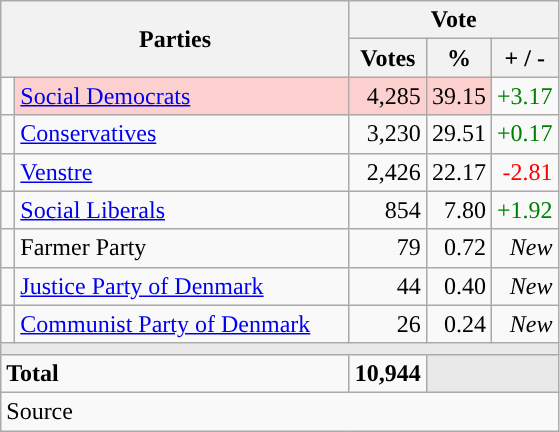<table class="wikitable" style="text-align:right;">
<tr>
<th style="text-align:centre;" rowspan="2" colspan="2" width="225">Parties</th>
<th colspan="3">Vote</th>
</tr>
<tr>
<th width="15">Votes</th>
<th width="15">%</th>
<th width="15">+ / -</th>
</tr>
<tr>
<td width="2" style="color:inherit;background:"></td>
<td bgcolor=#fbd0ce  align="left"><a href='#'>Social Democrats</a></td>
<td bgcolor=#fbd0ce>4,285</td>
<td bgcolor=#fbd0ce>39.15</td>
<td style=color:green;>+3.17</td>
</tr>
<tr>
<td width="2" style="color:inherit;background:"></td>
<td align="left"><a href='#'>Conservatives</a></td>
<td>3,230</td>
<td>29.51</td>
<td style=color:green;>+0.17</td>
</tr>
<tr>
<td width="2" style="color:inherit;background:"></td>
<td align="left"><a href='#'>Venstre</a></td>
<td>2,426</td>
<td>22.17</td>
<td style=color:red;>-2.81</td>
</tr>
<tr>
<td width="2" style="color:inherit;background:"></td>
<td align="left"><a href='#'>Social Liberals</a></td>
<td>854</td>
<td>7.80</td>
<td style=color:green;>+1.92</td>
</tr>
<tr>
<td width="2" style="color:inherit;background:"></td>
<td align="left">Farmer Party</td>
<td>79</td>
<td>0.72</td>
<td><em>New</em></td>
</tr>
<tr>
<td width="2" style="color:inherit;background:"></td>
<td align="left"><a href='#'>Justice Party of Denmark</a></td>
<td>44</td>
<td>0.40</td>
<td><em>New</em></td>
</tr>
<tr>
<td width="2" style="color:inherit;background:"></td>
<td align="left"><a href='#'>Communist Party of Denmark</a></td>
<td>26</td>
<td>0.24</td>
<td><em>New</em></td>
</tr>
<tr>
<td colspan="7" bgcolor="#E9E9E9"></td>
</tr>
<tr>
<td align="left" colspan="2"><strong>Total</strong></td>
<td><strong>10,944</strong></td>
<td bgcolor="#E9E9E9" colspan="2"></td>
</tr>
<tr>
<td align="left" colspan="6">Source</td>
</tr>
</table>
